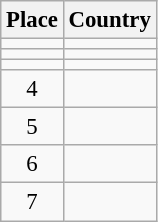<table class="wikitable" style="font-size:95%;">
<tr>
<th>Place</th>
<th>Country</th>
</tr>
<tr>
<td align="center"></td>
<td></td>
</tr>
<tr>
<td align="center"></td>
<td></td>
</tr>
<tr>
<td align="center"></td>
<td></td>
</tr>
<tr>
<td align="center">4</td>
<td></td>
</tr>
<tr>
<td align="center">5</td>
<td></td>
</tr>
<tr>
<td align="center">6</td>
<td></td>
</tr>
<tr>
<td align="center">7</td>
<td></td>
</tr>
</table>
